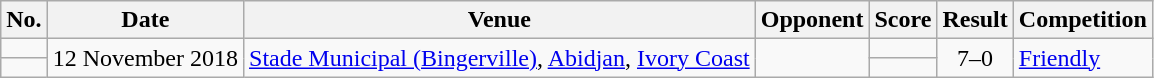<table class="wikitable">
<tr>
<th>No.</th>
<th>Date</th>
<th>Venue</th>
<th>Opponent</th>
<th>Score</th>
<th>Result</th>
<th>Competition</th>
</tr>
<tr>
<td></td>
<td rowspan=2>12 November 2018</td>
<td rowspan=2><a href='#'>Stade Municipal (Bingerville)</a>, <a href='#'>Abidjan</a>, <a href='#'>Ivory Coast</a></td>
<td rowspan=2></td>
<td></td>
<td rowspan=2 style="text-align:center;">7–0</td>
<td rowspan=2><a href='#'>Friendly</a></td>
</tr>
<tr>
<td></td>
<td></td>
</tr>
</table>
